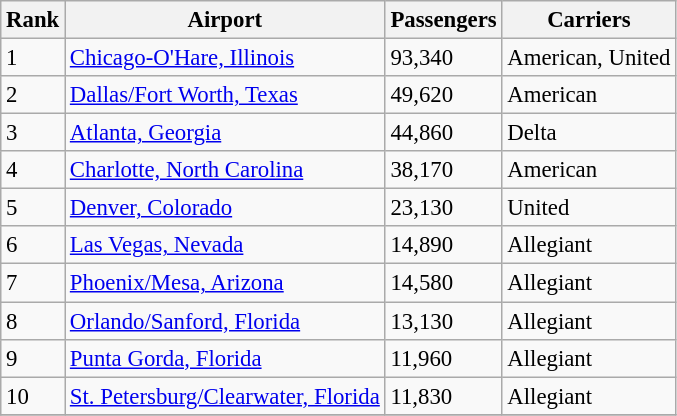<table class="wikitable" style="font-size: 95%" width= align=>
<tr>
<th>Rank</th>
<th>Airport</th>
<th>Passengers</th>
<th>Carriers</th>
</tr>
<tr>
<td>1</td>
<td> <a href='#'>Chicago-O'Hare, Illinois</a></td>
<td>93,340</td>
<td>American, United</td>
</tr>
<tr>
<td>2</td>
<td> <a href='#'>Dallas/Fort Worth, Texas</a></td>
<td>49,620</td>
<td>American</td>
</tr>
<tr>
<td>3</td>
<td> <a href='#'>Atlanta, Georgia</a></td>
<td>44,860</td>
<td>Delta</td>
</tr>
<tr>
<td>4</td>
<td> <a href='#'>Charlotte, North Carolina</a></td>
<td>38,170</td>
<td>American</td>
</tr>
<tr>
<td>5</td>
<td> <a href='#'>Denver, Colorado</a></td>
<td>23,130</td>
<td>United</td>
</tr>
<tr>
<td>6</td>
<td> <a href='#'>Las Vegas, Nevada</a></td>
<td>14,890</td>
<td>Allegiant</td>
</tr>
<tr>
<td>7</td>
<td> <a href='#'>Phoenix/Mesa, Arizona</a></td>
<td>14,580</td>
<td>Allegiant</td>
</tr>
<tr>
<td>8</td>
<td> <a href='#'>Orlando/Sanford, Florida</a></td>
<td>13,130</td>
<td>Allegiant</td>
</tr>
<tr>
<td>9</td>
<td> <a href='#'>Punta Gorda, Florida</a></td>
<td>11,960</td>
<td>Allegiant</td>
</tr>
<tr>
<td>10</td>
<td> <a href='#'>St. Petersburg/Clearwater, Florida</a></td>
<td>11,830</td>
<td>Allegiant</td>
</tr>
<tr>
</tr>
</table>
